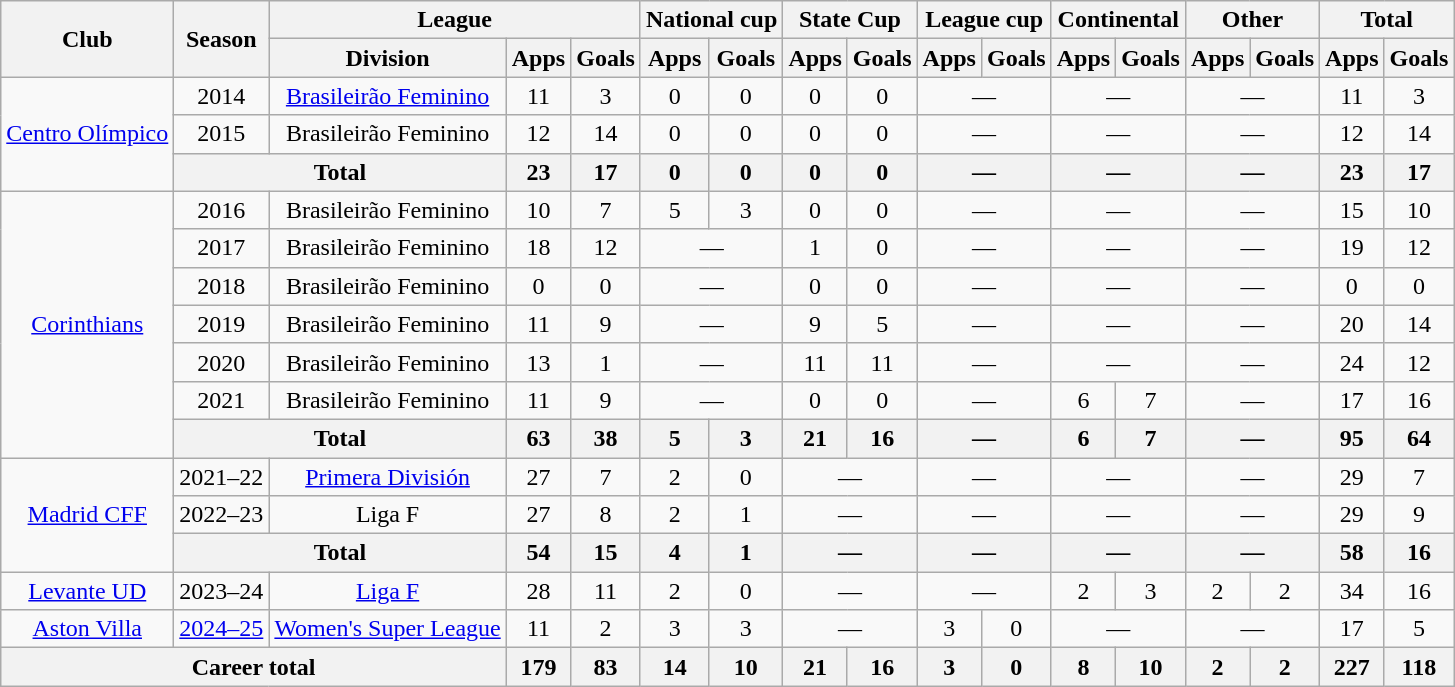<table class="wikitable" style="text-align:center">
<tr>
<th rowspan="2">Club</th>
<th rowspan="2">Season</th>
<th colspan="3">League</th>
<th colspan="2">National cup</th>
<th colspan="2">State Cup</th>
<th colspan="2">League cup</th>
<th colspan="2">Continental</th>
<th colspan="2">Other</th>
<th colspan="2">Total</th>
</tr>
<tr>
<th>Division</th>
<th>Apps</th>
<th>Goals</th>
<th>Apps</th>
<th>Goals</th>
<th>Apps</th>
<th>Goals</th>
<th>Apps</th>
<th>Goals</th>
<th>Apps</th>
<th>Goals</th>
<th>Apps</th>
<th>Goals</th>
<th>Apps</th>
<th>Goals</th>
</tr>
<tr>
<td rowspan="3"><a href='#'>Centro Olímpico</a></td>
<td>2014</td>
<td><a href='#'>Brasileirão Feminino</a></td>
<td>11</td>
<td>3</td>
<td>0</td>
<td>0</td>
<td>0</td>
<td>0</td>
<td colspan="2">—</td>
<td colspan="2">—</td>
<td colspan="2">—</td>
<td>11</td>
<td>3</td>
</tr>
<tr>
<td>2015</td>
<td>Brasileirão Feminino</td>
<td>12</td>
<td>14</td>
<td>0</td>
<td>0</td>
<td>0</td>
<td>0</td>
<td colspan="2">—</td>
<td colspan="2">—</td>
<td colspan="2">—</td>
<td>12</td>
<td>14</td>
</tr>
<tr>
<th colspan="2">Total</th>
<th>23</th>
<th>17</th>
<th>0</th>
<th>0</th>
<th>0</th>
<th>0</th>
<th colspan="2">—</th>
<th colspan="2">—</th>
<th colspan="2">—</th>
<th>23</th>
<th>17</th>
</tr>
<tr>
<td rowspan="7"><a href='#'>Corinthians</a></td>
<td>2016</td>
<td>Brasileirão Feminino</td>
<td>10</td>
<td>7</td>
<td>5</td>
<td>3</td>
<td>0</td>
<td>0</td>
<td colspan="2">—</td>
<td colspan="2">—</td>
<td colspan="2">—</td>
<td>15</td>
<td>10</td>
</tr>
<tr>
<td>2017</td>
<td>Brasileirão Feminino</td>
<td>18</td>
<td>12</td>
<td colspan="2">—</td>
<td>1</td>
<td>0</td>
<td colspan="2">—</td>
<td colspan="2">—</td>
<td colspan="2">—</td>
<td>19</td>
<td>12</td>
</tr>
<tr>
<td>2018</td>
<td>Brasileirão Feminino</td>
<td>0</td>
<td>0</td>
<td colspan="2">—</td>
<td>0</td>
<td>0</td>
<td colspan="2">—</td>
<td colspan="2">—</td>
<td colspan="2">—</td>
<td>0</td>
<td>0</td>
</tr>
<tr>
<td>2019</td>
<td>Brasileirão Feminino</td>
<td>11</td>
<td>9</td>
<td colspan="2">—</td>
<td>9</td>
<td>5</td>
<td colspan="2">—</td>
<td colspan="2">—</td>
<td colspan="2">—</td>
<td>20</td>
<td>14</td>
</tr>
<tr>
<td>2020</td>
<td>Brasileirão Feminino</td>
<td>13</td>
<td>1</td>
<td colspan="2">—</td>
<td>11</td>
<td>11</td>
<td colspan="2">—</td>
<td colspan="2">—</td>
<td colspan="2">—</td>
<td>24</td>
<td>12</td>
</tr>
<tr>
<td>2021</td>
<td>Brasileirão Feminino</td>
<td>11</td>
<td>9</td>
<td colspan="2">—</td>
<td>0</td>
<td>0</td>
<td colspan="2">—</td>
<td>6</td>
<td>7</td>
<td colspan="2">—</td>
<td>17</td>
<td>16</td>
</tr>
<tr>
<th colspan="2">Total</th>
<th>63</th>
<th>38</th>
<th>5</th>
<th>3</th>
<th>21</th>
<th>16</th>
<th colspan="2">—</th>
<th>6</th>
<th>7</th>
<th colspan="2">—</th>
<th>95</th>
<th>64</th>
</tr>
<tr>
<td rowspan="3"><a href='#'>Madrid CFF</a></td>
<td>2021–22</td>
<td><a href='#'>Primera División</a></td>
<td>27</td>
<td>7</td>
<td>2</td>
<td>0</td>
<td colspan="2">—</td>
<td colspan="2">—</td>
<td colspan="2">—</td>
<td colspan="2">—</td>
<td>29</td>
<td>7</td>
</tr>
<tr>
<td>2022–23</td>
<td>Liga F</td>
<td>27</td>
<td>8</td>
<td>2</td>
<td>1</td>
<td colspan="2">—</td>
<td colspan="2">—</td>
<td colspan="2">—</td>
<td colspan="2">—</td>
<td>29</td>
<td>9</td>
</tr>
<tr>
<th colspan="2">Total</th>
<th>54</th>
<th>15</th>
<th>4</th>
<th>1</th>
<th colspan="2">—</th>
<th colspan="2">—</th>
<th colspan="2">—</th>
<th colspan="2">—</th>
<th>58</th>
<th>16</th>
</tr>
<tr>
<td><a href='#'>Levante UD</a></td>
<td>2023–24</td>
<td><a href='#'>Liga F</a></td>
<td>28</td>
<td>11</td>
<td>2</td>
<td>0</td>
<td colspan="2">—</td>
<td colspan="2">—</td>
<td>2</td>
<td>3</td>
<td>2</td>
<td>2</td>
<td>34</td>
<td>16</td>
</tr>
<tr>
<td><a href='#'>Aston Villa</a></td>
<td><a href='#'>2024–25</a></td>
<td><a href='#'>Women's Super League</a></td>
<td>11</td>
<td>2</td>
<td>3</td>
<td>3</td>
<td colspan="2">—</td>
<td>3</td>
<td>0</td>
<td colspan="2">—</td>
<td colspan="2">—</td>
<td>17</td>
<td>5</td>
</tr>
<tr>
<th colspan="3">Career total</th>
<th>179</th>
<th>83</th>
<th>14</th>
<th>10</th>
<th>21</th>
<th>16</th>
<th>3</th>
<th>0</th>
<th>8</th>
<th>10</th>
<th>2</th>
<th>2</th>
<th>227</th>
<th>118</th>
</tr>
</table>
